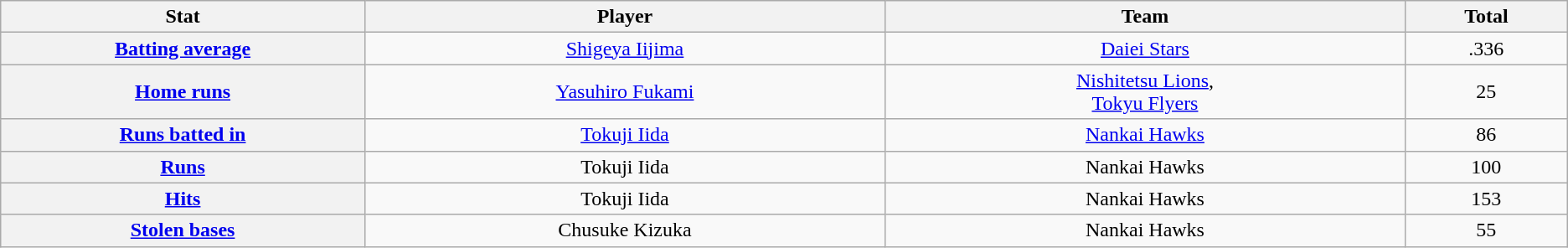<table class="wikitable" style="text-align:center;">
<tr>
<th scope="col" width="7%">Stat</th>
<th scope="col" width="10%">Player</th>
<th scope="col" width="10%">Team</th>
<th scope="col" width="3%">Total</th>
</tr>
<tr>
<th scope="row" style="text-align:center;"><a href='#'>Batting average</a></th>
<td><a href='#'>Shigeya Iijima</a></td>
<td><a href='#'>Daiei Stars</a></td>
<td>.336</td>
</tr>
<tr>
<th scope="row" style="text-align:center;"><a href='#'>Home runs</a></th>
<td><a href='#'>Yasuhiro Fukami</a></td>
<td><a href='#'>Nishitetsu Lions</a>,<br><a href='#'>Tokyu Flyers</a></td>
<td>25</td>
</tr>
<tr>
<th scope="row" style="text-align:center;"><a href='#'>Runs batted in</a></th>
<td><a href='#'>Tokuji Iida</a></td>
<td><a href='#'>Nankai Hawks</a></td>
<td>86</td>
</tr>
<tr>
<th scope="row" style="text-align:center;"><a href='#'>Runs</a></th>
<td>Tokuji Iida</td>
<td>Nankai Hawks</td>
<td>100</td>
</tr>
<tr>
<th scope="row" style="text-align:center;"><a href='#'>Hits</a></th>
<td>Tokuji Iida</td>
<td>Nankai Hawks</td>
<td>153</td>
</tr>
<tr>
<th scope="row" style="text-align:center;"><a href='#'>Stolen bases</a></th>
<td>Chusuke Kizuka</td>
<td>Nankai Hawks</td>
<td>55</td>
</tr>
</table>
